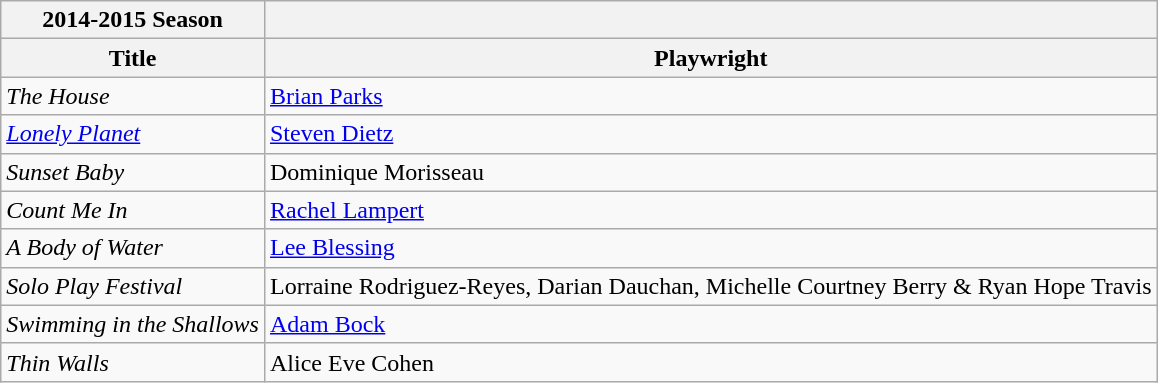<table class="wikitable">
<tr>
<th>2014-2015 Season</th>
<th></th>
</tr>
<tr>
<th>Title</th>
<th>Playwright</th>
</tr>
<tr>
<td><em>The House</em></td>
<td><a href='#'>Brian Parks</a></td>
</tr>
<tr>
<td><em><a href='#'>Lonely Planet</a></em></td>
<td><a href='#'>Steven Dietz</a></td>
</tr>
<tr>
<td><em>Sunset Baby</em></td>
<td>Dominique Morisseau</td>
</tr>
<tr>
<td><em>Count Me In</em></td>
<td><a href='#'>Rachel Lampert</a></td>
</tr>
<tr>
<td><em>A Body of Water</em></td>
<td><a href='#'>Lee Blessing</a></td>
</tr>
<tr>
<td><em>Solo Play Festival</em></td>
<td>Lorraine Rodriguez-Reyes, Darian Dauchan, Michelle Courtney Berry & Ryan Hope Travis</td>
</tr>
<tr>
<td><em>Swimming in the Shallows</em></td>
<td><a href='#'>Adam Bock</a></td>
</tr>
<tr>
<td><em>Thin Walls</em></td>
<td>Alice Eve Cohen</td>
</tr>
</table>
